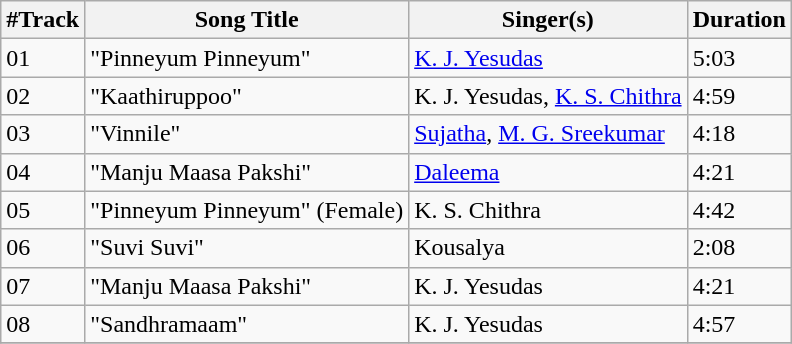<table class='wikitable'>
<tr>
<th>#Track</th>
<th>Song Title</th>
<th>Singer(s)</th>
<th>Duration</th>
</tr>
<tr>
<td>01</td>
<td>"Pinneyum Pinneyum"</td>
<td><a href='#'>K. J. Yesudas</a></td>
<td>5:03</td>
</tr>
<tr>
<td>02</td>
<td>"Kaathiruppoo"</td>
<td>K. J. Yesudas, <a href='#'>K. S. Chithra</a></td>
<td>4:59</td>
</tr>
<tr>
<td>03</td>
<td>"Vinnile"</td>
<td><a href='#'>Sujatha</a>, <a href='#'>M. G. Sreekumar</a></td>
<td>4:18</td>
</tr>
<tr>
<td>04</td>
<td>"Manju Maasa Pakshi"</td>
<td><a href='#'>Daleema</a></td>
<td>4:21</td>
</tr>
<tr>
<td>05</td>
<td>"Pinneyum Pinneyum" (Female)</td>
<td>K. S. Chithra</td>
<td>4:42</td>
</tr>
<tr>
<td>06</td>
<td>"Suvi Suvi"</td>
<td>Kousalya</td>
<td>2:08</td>
</tr>
<tr>
<td>07</td>
<td>"Manju Maasa Pakshi"</td>
<td>K. J. Yesudas</td>
<td>4:21</td>
</tr>
<tr>
<td>08</td>
<td>"Sandhramaam"</td>
<td>K. J. Yesudas</td>
<td>4:57</td>
</tr>
<tr>
</tr>
</table>
